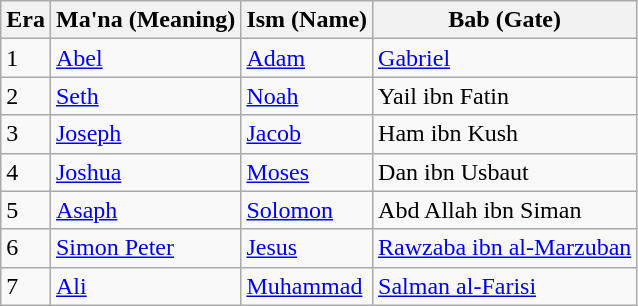<table class="wikitable sortable">
<tr>
<th>Era</th>
<th>Ma'na (Meaning)</th>
<th>Ism (Name)</th>
<th>Bab (Gate)</th>
</tr>
<tr>
<td>1</td>
<td><a href='#'>Abel</a></td>
<td><a href='#'>Adam</a></td>
<td><a href='#'>Gabriel</a></td>
</tr>
<tr>
<td>2</td>
<td><a href='#'>Seth</a></td>
<td><a href='#'>Noah</a></td>
<td>Yail ibn Fatin</td>
</tr>
<tr>
<td>3</td>
<td><a href='#'>Joseph</a></td>
<td><a href='#'>Jacob</a></td>
<td>Ham ibn Kush</td>
</tr>
<tr>
<td>4</td>
<td><a href='#'>Joshua</a></td>
<td><a href='#'>Moses</a></td>
<td>Dan ibn Usbaut</td>
</tr>
<tr>
<td>5</td>
<td><a href='#'>Asaph</a></td>
<td><a href='#'>Solomon</a></td>
<td>Abd Allah ibn Siman</td>
</tr>
<tr>
<td>6</td>
<td><a href='#'>Simon Peter</a></td>
<td><a href='#'>Jesus</a></td>
<td><a href='#'>Rawzaba ibn al-Marzuban</a></td>
</tr>
<tr>
<td>7</td>
<td><a href='#'>Ali</a></td>
<td><a href='#'>Muhammad</a></td>
<td><a href='#'>Salman al-Farisi</a></td>
</tr>
</table>
